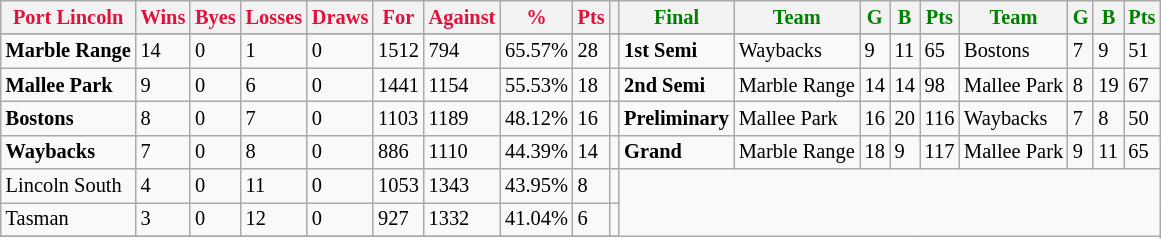<table style="font-size: 85%; text-align: left;" class="wikitable">
<tr>
<th style="color:crimson">Port Lincoln</th>
<th style="color:crimson">Wins</th>
<th style="color:crimson">Byes</th>
<th style="color:crimson">Losses</th>
<th style="color:crimson">Draws</th>
<th style="color:crimson">For</th>
<th style="color:crimson">Against</th>
<th style="color:crimson">%</th>
<th style="color:crimson">Pts</th>
<th></th>
<th style="color:green">Final</th>
<th style="color:green">Team</th>
<th style="color:green">G</th>
<th style="color:green">B</th>
<th style="color:green">Pts</th>
<th style="color:green">Team</th>
<th style="color:green">G</th>
<th style="color:green">B</th>
<th style="color:green">Pts</th>
</tr>
<tr>
</tr>
<tr>
</tr>
<tr>
<td><strong>	Marble Range	</strong></td>
<td>14</td>
<td>0</td>
<td>1</td>
<td>0</td>
<td>1512</td>
<td>794</td>
<td>65.57%</td>
<td>28</td>
<td></td>
<td><strong>1st Semi</strong></td>
<td>Waybacks</td>
<td>9</td>
<td>11</td>
<td>65</td>
<td>Bostons</td>
<td>7</td>
<td>9</td>
<td>51</td>
</tr>
<tr>
<td><strong>	Mallee Park	</strong></td>
<td>9</td>
<td>0</td>
<td>6</td>
<td>0</td>
<td>1441</td>
<td>1154</td>
<td>55.53%</td>
<td>18</td>
<td></td>
<td><strong>2nd Semi</strong></td>
<td>Marble Range</td>
<td>14</td>
<td>14</td>
<td>98</td>
<td>Mallee Park</td>
<td>8</td>
<td>19</td>
<td>67</td>
</tr>
<tr>
<td><strong>	Bostons	</strong></td>
<td>8</td>
<td>0</td>
<td>7</td>
<td>0</td>
<td>1103</td>
<td>1189</td>
<td>48.12%</td>
<td>16</td>
<td></td>
<td><strong>Preliminary</strong></td>
<td>Mallee Park</td>
<td>16</td>
<td>20</td>
<td>116</td>
<td>Waybacks</td>
<td>7</td>
<td>8</td>
<td>50</td>
</tr>
<tr>
<td><strong>	Waybacks	</strong></td>
<td>7</td>
<td>0</td>
<td>8</td>
<td>0</td>
<td>886</td>
<td>1110</td>
<td>44.39%</td>
<td>14</td>
<td></td>
<td><strong>Grand</strong></td>
<td>Marble Range</td>
<td>18</td>
<td>9</td>
<td>117</td>
<td>Mallee Park</td>
<td>9</td>
<td>11</td>
<td>65</td>
</tr>
<tr>
<td>Lincoln South</td>
<td>4</td>
<td>0</td>
<td>11</td>
<td>0</td>
<td>1053</td>
<td>1343</td>
<td>43.95%</td>
<td>8</td>
<td></td>
</tr>
<tr>
<td>Tasman</td>
<td>3</td>
<td>0</td>
<td>12</td>
<td>0</td>
<td>927</td>
<td>1332</td>
<td>41.04%</td>
<td>6</td>
<td></td>
</tr>
<tr>
</tr>
</table>
